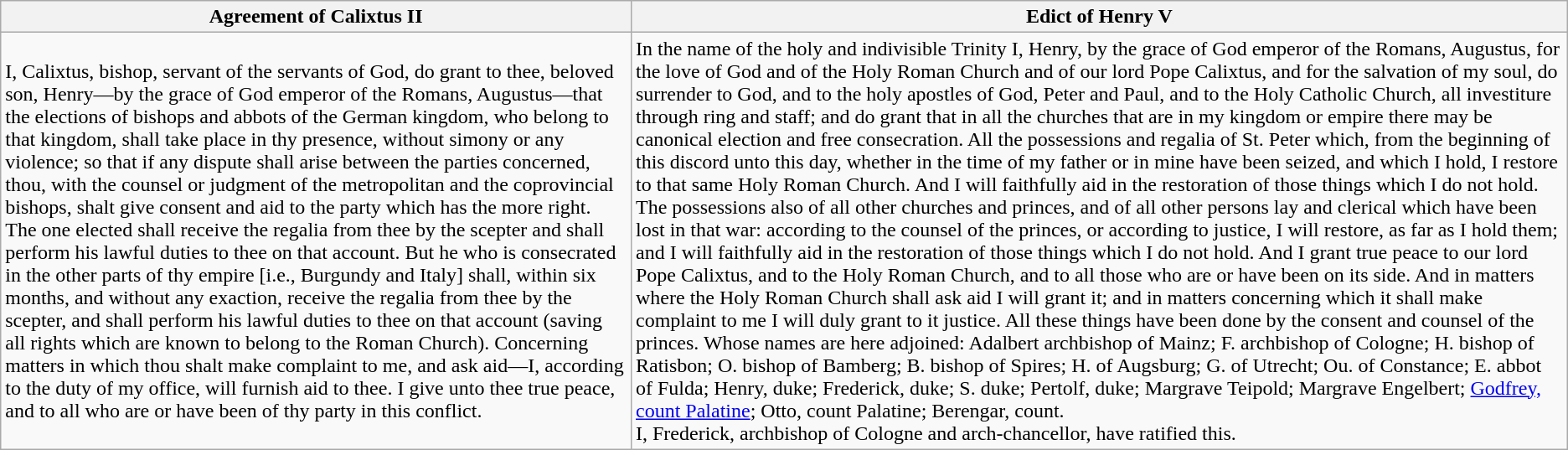<table class="wikitable">
<tr>
<th>Agreement of Calixtus II</th>
<th>Edict of Henry V</th>
</tr>
<tr>
<td>I, Calixtus, bishop, servant of the servants of God, do grant to thee, beloved son, Henry—by the grace of God emperor of the Romans, Augustus—that the elections of bishops and abbots of the German kingdom, who belong to that kingdom, shall take place in thy presence, without simony or any violence; so that if any dispute shall arise between the parties concerned, thou, with the counsel or judgment of the metropolitan and the coprovincial bishops, shalt give consent and aid to the party which has the more right. The one elected shall receive the regalia from thee by the scepter and shall perform his lawful duties to thee on that account. But he who is consecrated in the other parts of thy empire [i.e., Burgundy and Italy] shall, within six months, and without any exaction, receive the regalia from thee by the scepter, and shall perform his lawful duties to thee on that account (saving all rights which are known to belong to the Roman Church). Concerning matters in which thou shalt make complaint to me, and ask aid—I, according to the duty of my office, will furnish aid to thee. I give unto thee true peace, and to all who are or have been of thy party in this conflict. </td>
<td>In the name of the holy and indivisible Trinity I, Henry, by the grace of God emperor of the Romans, Augustus, for the love of God and of the Holy Roman Church and of our lord Pope Calixtus, and for the salvation of my soul, do surrender to God, and to the holy apostles of God, Peter and Paul, and to the Holy Catholic Church, all investiture through ring and staff; and do grant that in all the churches that are in my kingdom or empire there may be canonical election and free consecration. All the possessions and regalia of St. Peter which, from the beginning of this discord unto this day, whether in the time of my father or in mine have been seized, and which I hold, I restore to that same Holy Roman Church. And I will faithfully aid in the restoration of those things which I do not hold. The possessions also of all other churches and princes, and of all other persons lay and clerical which have been lost in that war: according to the counsel of the princes, or according to justice, I will restore, as far as I hold them; and I will faithfully aid in the restoration of those things which I do not hold. And I grant true peace to our lord Pope Calixtus, and to the Holy Roman Church, and to all those who are or have been on its side. And in matters where the Holy Roman Church shall ask aid I will grant it; and in matters concerning which it shall make complaint to me I will duly grant to it justice. All these things have been done by the consent and counsel of the princes. Whose names are here adjoined: Adalbert archbishop of Mainz; F. archbishop of Cologne; H. bishop of Ratisbon; O. bishop of Bamberg; B. bishop of Spires; H. of Augsburg; G. of Utrecht; Ou. of Constance; E. abbot of Fulda; Henry, duke; Frederick, duke; S. duke; Pertolf, duke; Margrave Teipold; Margrave Engelbert; <a href='#'>Godfrey, count Palatine</a>; Otto, count Palatine; Berengar, count.<br>I, Frederick, archbishop of Cologne and arch-chancellor, have ratified this.</td>
</tr>
</table>
